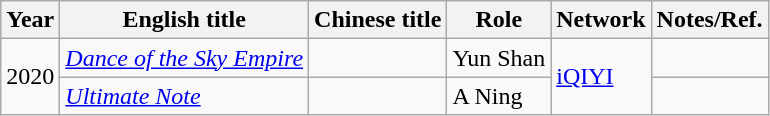<table class="wikitable sortable">
<tr>
<th>Year</th>
<th>English title</th>
<th>Chinese title</th>
<th>Role</th>
<th>Network</th>
<th class="unsortable">Notes/Ref.</th>
</tr>
<tr>
<td rowspan="2">2020</td>
<td><em><a href='#'>Dance of the Sky Empire</a></em></td>
<td></td>
<td>Yun Shan</td>
<td rowspan="2"><a href='#'>iQIYI</a></td>
<td></td>
</tr>
<tr>
<td><em><a href='#'>Ultimate Note</a></em></td>
<td></td>
<td>A Ning</td>
<td></td>
</tr>
</table>
